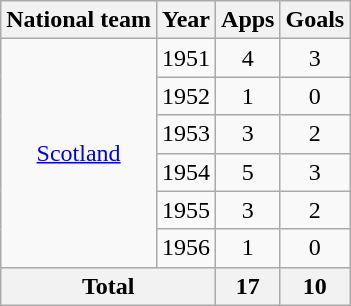<table class=wikitable style="text-align:center">
<tr>
<th>National team</th>
<th>Year</th>
<th>Apps</th>
<th>Goals</th>
</tr>
<tr>
<td rowspan="6"><a href='#'>Scotland</a></td>
<td>1951</td>
<td>4</td>
<td>3</td>
</tr>
<tr>
<td>1952</td>
<td>1</td>
<td>0</td>
</tr>
<tr>
<td>1953</td>
<td>3</td>
<td>2</td>
</tr>
<tr>
<td>1954</td>
<td>5</td>
<td>3</td>
</tr>
<tr>
<td>1955</td>
<td>3</td>
<td>2</td>
</tr>
<tr>
<td>1956</td>
<td>1</td>
<td>0</td>
</tr>
<tr>
<th colspan="2">Total</th>
<th>17</th>
<th>10</th>
</tr>
</table>
